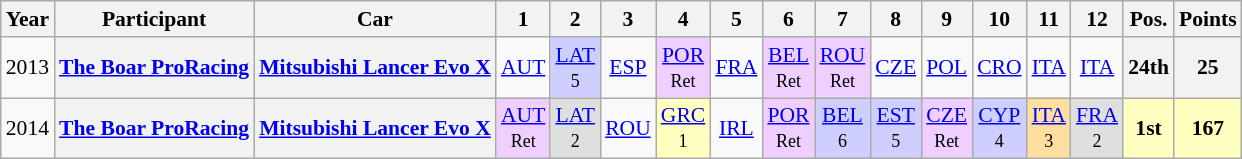<table class="wikitable" border="1" style="text-align:center; font-size:90%;">
<tr>
<th>Year</th>
<th>Participant</th>
<th>Car</th>
<th>1</th>
<th>2</th>
<th>3</th>
<th>4</th>
<th>5</th>
<th>6</th>
<th>7</th>
<th>8</th>
<th>9</th>
<th>10</th>
<th>11</th>
<th>12</th>
<th>Pos.</th>
<th>Points</th>
</tr>
<tr>
<td>2013</td>
<th><a href='#'>The Boar ProRacing</a></th>
<th><a href='#'>Mitsubishi Lancer Evo X</a></th>
<td><a href='#'>AUT</a></td>
<td style="background:#CFCFFF;"><a href='#'>LAT</a><br><small>5</small></td>
<td><a href='#'>ESP</a></td>
<td style="background:#EFCFFF;"><a href='#'>POR</a><br><small>Ret</small></td>
<td><a href='#'>FRA</a></td>
<td style="background:#EFCFFF;"><a href='#'>BEL</a><br><small>Ret</small></td>
<td style="background:#EFCFFF;"><a href='#'>ROU</a><br><small>Ret</small></td>
<td><a href='#'>CZE</a></td>
<td><a href='#'>POL</a></td>
<td><a href='#'>CRO</a></td>
<td><a href='#'>ITA</a></td>
<td><a href='#'>ITA</a></td>
<th>24th</th>
<th>25</th>
</tr>
<tr>
<td>2014</td>
<th><a href='#'>The Boar ProRacing</a></th>
<th><a href='#'>Mitsubishi Lancer Evo X</a></th>
<td style="background:#EFCFFF;"><a href='#'>AUT</a><br><small>Ret</small></td>
<td style="background:#DFDFDF;"><a href='#'>LAT</a><br><small>2</small></td>
<td><a href='#'>ROU</a></td>
<td style="background:#FFFFBF;"><a href='#'>GRC</a><br><small>1</small></td>
<td><a href='#'>IRL</a></td>
<td style="background:#EFCFFF;"><a href='#'>POR</a><br><small>Ret</small></td>
<td style="background:#CFCFFF;"><a href='#'>BEL</a><br><small>6</small></td>
<td style="background:#CFCFFF;"><a href='#'>EST</a><br><small>5</small></td>
<td style="background:#EFCFFF;"><a href='#'>CZE</a><br><small>Ret</small></td>
<td style="background:#CFCFFF;"><a href='#'>CYP</a><br><small>4</small></td>
<td style="background:#FFDF9F;"><a href='#'>ITA</a><br><small>3</small></td>
<td style="background:#DFDFDF;"><a href='#'>FRA</a><br><small>2</small></td>
<td style="background:#FFFFBF;"><strong>1st</strong></td>
<td style="background:#FFFFBF;"><strong>167</strong></td>
</tr>
</table>
